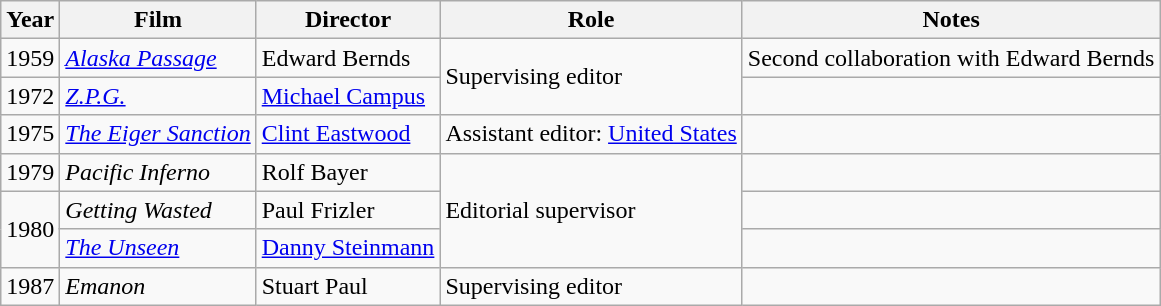<table class="wikitable">
<tr>
<th>Year</th>
<th>Film</th>
<th>Director</th>
<th>Role</th>
<th>Notes</th>
</tr>
<tr>
<td>1959</td>
<td><em><a href='#'>Alaska Passage</a></em></td>
<td>Edward Bernds</td>
<td rowspan=2>Supervising editor</td>
<td>Second collaboration with Edward Bernds</td>
</tr>
<tr>
<td>1972</td>
<td><em><a href='#'>Z.P.G.</a></em></td>
<td><a href='#'>Michael Campus</a></td>
<td></td>
</tr>
<tr>
<td>1975</td>
<td><em><a href='#'>The Eiger Sanction</a></em></td>
<td><a href='#'>Clint Eastwood</a></td>
<td>Assistant editor: <a href='#'>United States</a></td>
<td></td>
</tr>
<tr>
<td>1979</td>
<td><em>Pacific Inferno</em></td>
<td>Rolf Bayer</td>
<td rowspan=3>Editorial supervisor</td>
<td></td>
</tr>
<tr>
<td rowspan=2>1980</td>
<td><em>Getting Wasted</em></td>
<td>Paul Frizler</td>
<td></td>
</tr>
<tr>
<td><em><a href='#'>The Unseen</a></em></td>
<td><a href='#'>Danny Steinmann</a></td>
<td></td>
</tr>
<tr>
<td>1987</td>
<td><em>Emanon</em></td>
<td>Stuart Paul</td>
<td>Supervising editor</td>
<td></td>
</tr>
</table>
